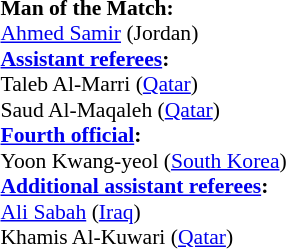<table style="width:100%; font-size:90%;">
<tr>
<td><br><strong>Man of the Match:</strong>
<br><a href='#'>Ahmed Samir</a> (Jordan)<br><strong><a href='#'>Assistant referees</a>:</strong>
<br>Taleb Al-Marri (<a href='#'>Qatar</a>)
<br>Saud Al-Maqaleh (<a href='#'>Qatar</a>)
<br><strong><a href='#'>Fourth official</a>:</strong>
<br>Yoon Kwang-yeol (<a href='#'>South Korea</a>)
<br><strong><a href='#'>Additional assistant referees</a>:</strong>
<br><a href='#'>Ali Sabah</a> (<a href='#'>Iraq</a>)
<br>Khamis Al-Kuwari (<a href='#'>Qatar</a>)</td>
</tr>
</table>
